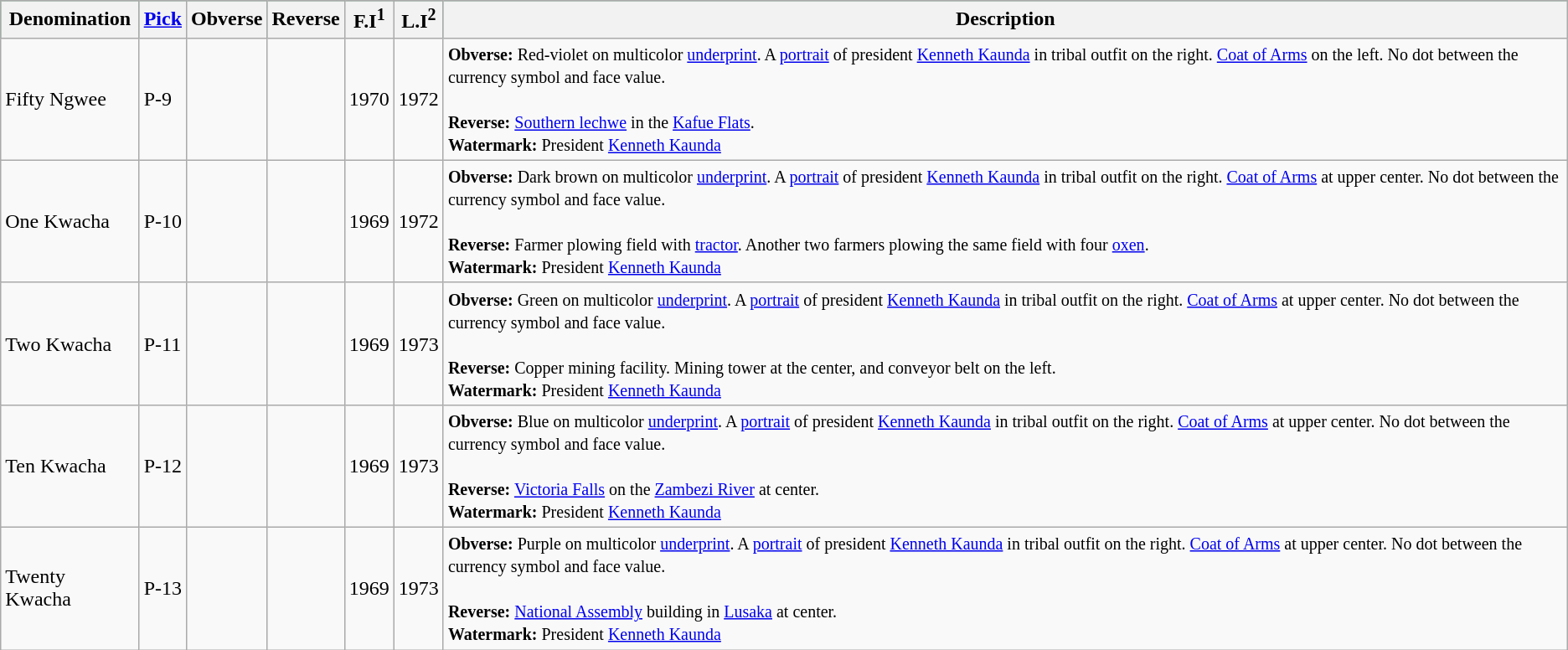<table class="wikitable">
<tr style="background:#2E8B57;">
<th>Denomination</th>
<th><a href='#'>Pick</a></th>
<th>Obverse</th>
<th>Reverse</th>
<th>F.I<sup>1</sup></th>
<th>L.I<sup>2</sup></th>
<th>Description</th>
</tr>
<tr>
<td>Fifty Ngwee</td>
<td>P-9</td>
<td></td>
<td></td>
<td>1970</td>
<td>1972</td>
<td><small><strong>Obverse:</strong> Red-violet on multicolor <a href='#'>underprint</a>. A <a href='#'>portrait</a> of president <a href='#'>Kenneth Kaunda</a> in tribal outfit on the right. <a href='#'>Coat of Arms</a> on the left. No dot between the currency symbol and face value.</small><br><br><small><strong>Reverse:</strong> <a href='#'>Southern lechwe</a> in the <a href='#'>Kafue Flats</a>.</small><br>
<small><strong>Watermark:</strong> President <a href='#'>Kenneth Kaunda</a></small></td>
</tr>
<tr>
<td>One Kwacha</td>
<td>P-10</td>
<td></td>
<td></td>
<td>1969</td>
<td>1972</td>
<td><small><strong>Obverse:</strong> Dark brown on multicolor <a href='#'>underprint</a>. A <a href='#'>portrait</a> of president <a href='#'>Kenneth Kaunda</a> in tribal outfit on the right. <a href='#'>Coat of Arms</a> at upper center. No dot between the currency symbol and face value.</small><br><br><small><strong>Reverse:</strong> Farmer plowing field with <a href='#'>tractor</a>. Another two farmers plowing the same field with four <a href='#'>oxen</a>.</small><br>
<small><strong>Watermark:</strong> President <a href='#'>Kenneth Kaunda</a></small></td>
</tr>
<tr>
<td>Two Kwacha</td>
<td>P-11</td>
<td></td>
<td></td>
<td>1969</td>
<td>1973</td>
<td><small><strong>Obverse:</strong> Green on multicolor <a href='#'>underprint</a>. A <a href='#'>portrait</a> of president <a href='#'>Kenneth Kaunda</a> in tribal outfit on the right. <a href='#'>Coat of Arms</a> at upper center. No dot between the currency symbol and face value.</small><br><br><small><strong>Reverse:</strong> Copper mining facility. Mining tower at the center, and conveyor belt on the left.</small><br>
<small><strong>Watermark:</strong> President <a href='#'>Kenneth Kaunda</a></small></td>
</tr>
<tr>
<td>Ten Kwacha</td>
<td>P-12</td>
<td></td>
<td></td>
<td>1969</td>
<td>1973</td>
<td><small><strong>Obverse:</strong> Blue on multicolor <a href='#'>underprint</a>. A <a href='#'>portrait</a> of president <a href='#'>Kenneth Kaunda</a> in tribal outfit on the right. <a href='#'>Coat of Arms</a> at upper center. No dot between the currency symbol and face value.</small><br><br><small><strong>Reverse:</strong> <a href='#'>Victoria Falls</a> on the <a href='#'>Zambezi River</a> at center.</small><br>
<small><strong>Watermark:</strong> President <a href='#'>Kenneth Kaunda</a></small></td>
</tr>
<tr>
<td>Twenty Kwacha</td>
<td>P-13</td>
<td></td>
<td></td>
<td>1969</td>
<td>1973</td>
<td><small><strong>Obverse:</strong> Purple on multicolor <a href='#'>underprint</a>. A <a href='#'>portrait</a> of president <a href='#'>Kenneth Kaunda</a> in tribal outfit on the right. <a href='#'>Coat of Arms</a> at upper center. No dot between the currency symbol and face value.</small><br><br><small><strong>Reverse:</strong> <a href='#'>National Assembly</a> building in <a href='#'>Lusaka</a> at center.</small><br>
<small><strong>Watermark:</strong> President <a href='#'>Kenneth Kaunda</a></small></td>
</tr>
</table>
